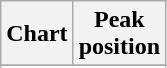<table class="wikitable sortable plainrowheaders" style="text-align:center">
<tr>
<th scope="col">Chart</th>
<th scope="col">Peak<br>position</th>
</tr>
<tr>
</tr>
<tr>
</tr>
<tr>
</tr>
<tr>
</tr>
</table>
